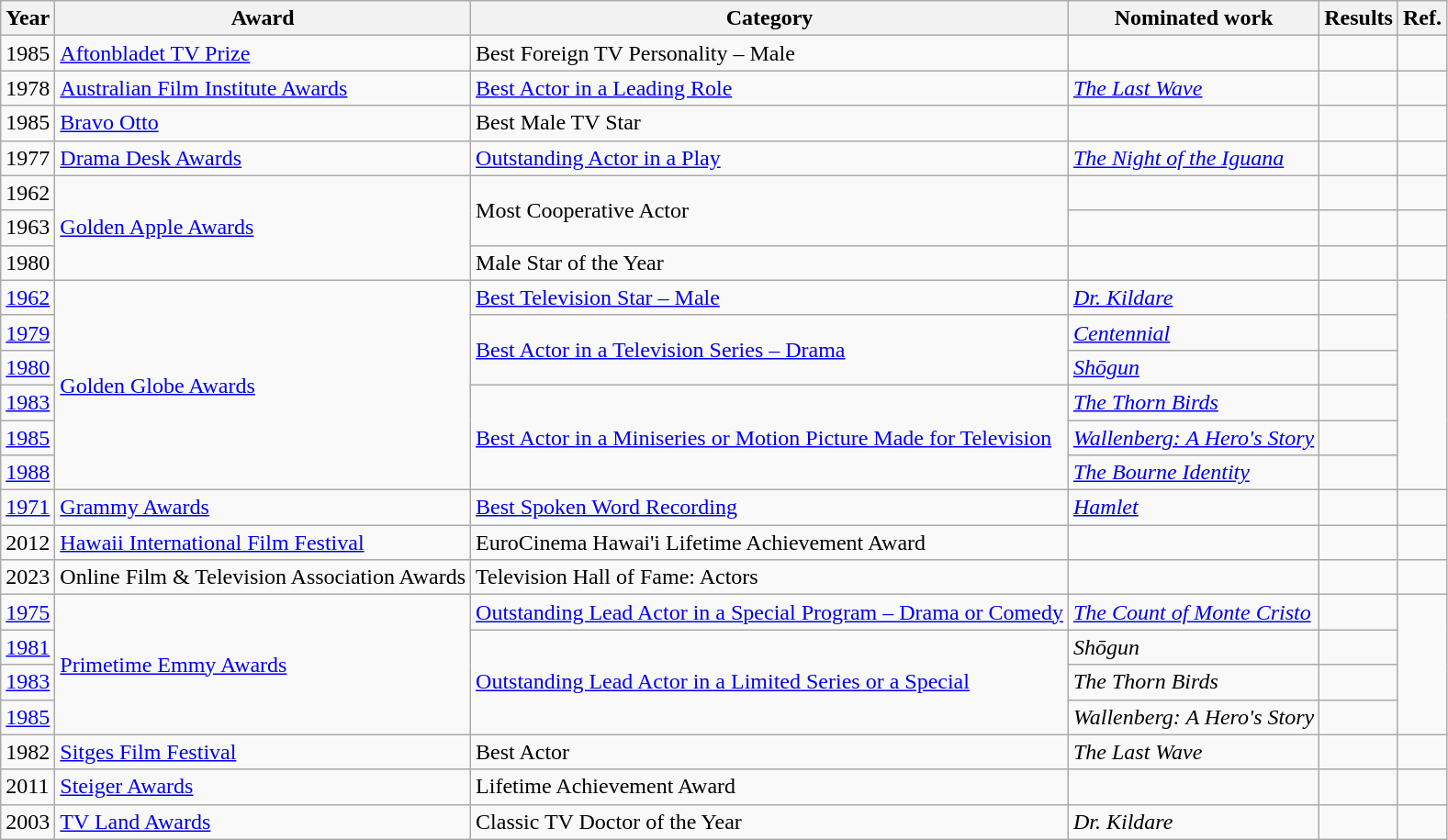<table class="wikitable">
<tr>
<th>Year</th>
<th>Award</th>
<th>Category</th>
<th>Nominated work</th>
<th>Results</th>
<th>Ref.</th>
</tr>
<tr>
<td>1985</td>
<td><a href='#'>Aftonbladet TV Prize</a></td>
<td>Best Foreign TV Personality – Male</td>
<td></td>
<td></td>
<td align="center"></td>
</tr>
<tr>
<td>1978</td>
<td><a href='#'>Australian Film Institute Awards</a></td>
<td><a href='#'>Best Actor in a Leading Role</a></td>
<td><em><a href='#'>The Last Wave</a></em></td>
<td></td>
<td align="center"></td>
</tr>
<tr>
<td>1985</td>
<td><a href='#'>Bravo Otto</a></td>
<td>Best Male TV Star</td>
<td></td>
<td></td>
<td align="center"></td>
</tr>
<tr>
<td>1977</td>
<td><a href='#'>Drama Desk Awards</a></td>
<td><a href='#'>Outstanding Actor in a Play</a></td>
<td><em><a href='#'>The Night of the Iguana</a></em></td>
<td></td>
<td align="center"></td>
</tr>
<tr>
<td>1962</td>
<td rowspan="3"><a href='#'>Golden Apple Awards</a></td>
<td rowspan="2">Most Cooperative Actor</td>
<td></td>
<td></td>
<td align="center"></td>
</tr>
<tr>
<td>1963</td>
<td></td>
<td></td>
<td align="center"></td>
</tr>
<tr>
<td>1980</td>
<td>Male Star of the Year</td>
<td></td>
<td></td>
<td align="center"></td>
</tr>
<tr>
<td><a href='#'>1962</a></td>
<td rowspan="6"><a href='#'>Golden Globe Awards</a></td>
<td><a href='#'>Best Television Star – Male</a></td>
<td><em><a href='#'>Dr. Kildare</a></em></td>
<td></td>
<td align="center" rowspan="6"></td>
</tr>
<tr>
<td><a href='#'>1979</a></td>
<td rowspan="2"><a href='#'>Best Actor in a Television Series – Drama</a></td>
<td><em><a href='#'>Centennial</a></em></td>
<td></td>
</tr>
<tr>
<td><a href='#'>1980</a></td>
<td><em><a href='#'>Shōgun</a></em></td>
<td></td>
</tr>
<tr>
<td><a href='#'>1983</a></td>
<td rowspan="3"><a href='#'>Best Actor in a Miniseries or Motion Picture Made for Television</a></td>
<td><em><a href='#'>The Thorn Birds</a></em></td>
<td></td>
</tr>
<tr>
<td><a href='#'>1985</a></td>
<td><em><a href='#'>Wallenberg: A Hero's Story</a></em></td>
<td></td>
</tr>
<tr>
<td><a href='#'>1988</a></td>
<td><em><a href='#'>The Bourne Identity</a></em></td>
<td></td>
</tr>
<tr>
<td><a href='#'>1971</a></td>
<td><a href='#'>Grammy Awards</a></td>
<td><a href='#'>Best Spoken Word Recording</a></td>
<td><em><a href='#'>Hamlet</a></em></td>
<td></td>
<td align="center"></td>
</tr>
<tr>
<td>2012</td>
<td><a href='#'>Hawaii International Film Festival</a></td>
<td>EuroCinema Hawai'i Lifetime Achievement Award</td>
<td></td>
<td></td>
<td align="center"></td>
</tr>
<tr>
<td>2023</td>
<td>Online Film & Television Association Awards</td>
<td>Television Hall of Fame: Actors</td>
<td></td>
<td></td>
<td align="center"></td>
</tr>
<tr>
<td><a href='#'>1975</a></td>
<td rowspan="4"><a href='#'>Primetime Emmy Awards</a></td>
<td><a href='#'>Outstanding Lead Actor in a Special Program – Drama or Comedy</a></td>
<td><em><a href='#'>The Count of Monte Cristo</a></em></td>
<td></td>
<td align="center" rowspan="4"></td>
</tr>
<tr>
<td><a href='#'>1981</a></td>
<td rowspan="3"><a href='#'>Outstanding Lead Actor in a Limited Series or a Special</a></td>
<td><em>Shōgun</em></td>
<td></td>
</tr>
<tr>
<td><a href='#'>1983</a></td>
<td><em>The Thorn Birds</em></td>
<td></td>
</tr>
<tr>
<td><a href='#'>1985</a></td>
<td><em>Wallenberg: A Hero's Story</em></td>
<td></td>
</tr>
<tr>
<td>1982</td>
<td><a href='#'>Sitges Film Festival</a></td>
<td>Best Actor</td>
<td><em>The Last Wave</em></td>
<td></td>
<td align="center"></td>
</tr>
<tr>
<td>2011</td>
<td><a href='#'>Steiger Awards</a></td>
<td>Lifetime Achievement Award</td>
<td></td>
<td></td>
<td align="center"></td>
</tr>
<tr>
<td>2003</td>
<td><a href='#'>TV Land Awards</a></td>
<td>Classic TV Doctor of the Year</td>
<td><em>Dr. Kildare</em></td>
<td></td>
<td align="center"></td>
</tr>
</table>
